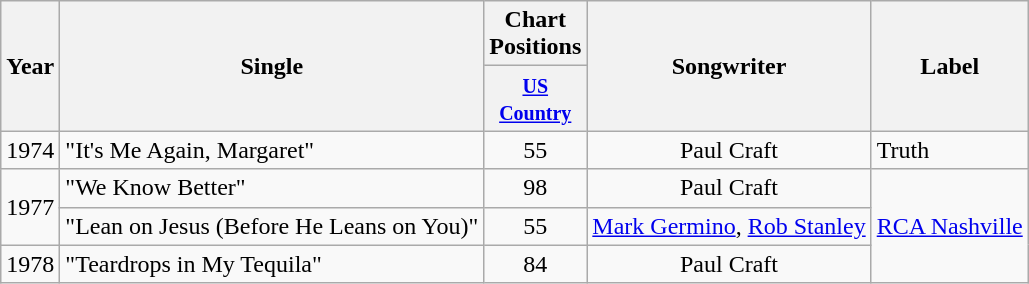<table class="wikitable">
<tr>
<th rowspan="2">Year</th>
<th rowspan="2">Single</th>
<th>Chart Positions</th>
<th rowspan="2">Songwriter</th>
<th rowspan="2">Label</th>
</tr>
<tr>
<th width="50"><small><a href='#'>US Country</a></small></th>
</tr>
<tr>
<td>1974</td>
<td>"It's Me Again, Margaret"</td>
<td align=center>55</td>
<td align=center>Paul Craft</td>
<td>Truth</td>
</tr>
<tr>
<td rowspan=2>1977</td>
<td>"We Know Better"</td>
<td align=center>98</td>
<td align=center>Paul Craft</td>
<td rowspan=3><a href='#'>RCA Nashville</a></td>
</tr>
<tr>
<td>"Lean on Jesus (Before He Leans on You)"</td>
<td align=center>55</td>
<td><a href='#'>Mark Germino</a>, <a href='#'>Rob Stanley</a></td>
</tr>
<tr>
<td>1978</td>
<td>"Teardrops in My Tequila"</td>
<td align=center>84</td>
<td align=center>Paul Craft</td>
</tr>
</table>
